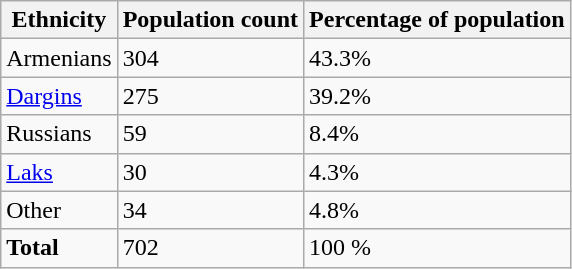<table class="wikitable">
<tr>
<th>Ethnicity</th>
<th>Population count</th>
<th>Percentage of population</th>
</tr>
<tr>
<td>Armenians</td>
<td>304</td>
<td>43.3%</td>
</tr>
<tr>
<td><a href='#'>Dargins</a></td>
<td>275</td>
<td>39.2%</td>
</tr>
<tr>
<td>Russians</td>
<td>59</td>
<td>8.4%</td>
</tr>
<tr>
<td><a href='#'>Laks</a></td>
<td>30</td>
<td>4.3%</td>
</tr>
<tr>
<td>Other</td>
<td>34</td>
<td>4.8%</td>
</tr>
<tr>
<td><strong>Total</strong></td>
<td>702</td>
<td>100 %</td>
</tr>
</table>
